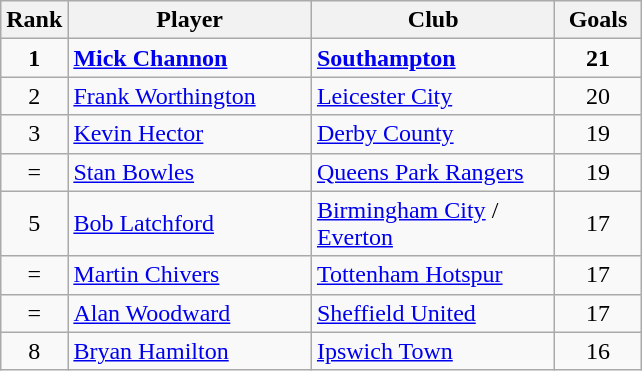<table class="wikitable" style="text-align: left;">
<tr>
<th width=20>Rank</th>
<th width=155>Player</th>
<th width=155>Club</th>
<th width=50>Goals</th>
</tr>
<tr>
<td align=center><strong>1</strong></td>
<td> <strong> <a href='#'>Mick Channon</a> </strong></td>
<td><strong> <a href='#'>Southampton</a> </strong></td>
<td align=center><strong>21</strong></td>
</tr>
<tr>
<td align=center>2</td>
<td> <a href='#'>Frank Worthington</a></td>
<td><a href='#'>Leicester City</a></td>
<td align=center>20</td>
</tr>
<tr>
<td align=center>3</td>
<td> <a href='#'>Kevin Hector</a></td>
<td><a href='#'>Derby County</a></td>
<td align=center>19</td>
</tr>
<tr>
<td align=center>=</td>
<td> <a href='#'>Stan Bowles</a></td>
<td><a href='#'>Queens Park Rangers</a></td>
<td align=center>19</td>
</tr>
<tr>
<td align=center>5</td>
<td> <a href='#'>Bob Latchford</a></td>
<td><a href='#'>Birmingham City</a> / <a href='#'>Everton</a></td>
<td align=center>17</td>
</tr>
<tr>
<td align=center>=</td>
<td> <a href='#'>Martin Chivers</a></td>
<td><a href='#'>Tottenham Hotspur</a></td>
<td align=center>17</td>
</tr>
<tr>
<td align=center>=</td>
<td> <a href='#'>Alan Woodward</a></td>
<td><a href='#'>Sheffield United</a></td>
<td align=center>17</td>
</tr>
<tr>
<td align=center>8</td>
<td> <a href='#'>Bryan Hamilton</a></td>
<td><a href='#'>Ipswich Town</a></td>
<td align=center>16</td>
</tr>
</table>
